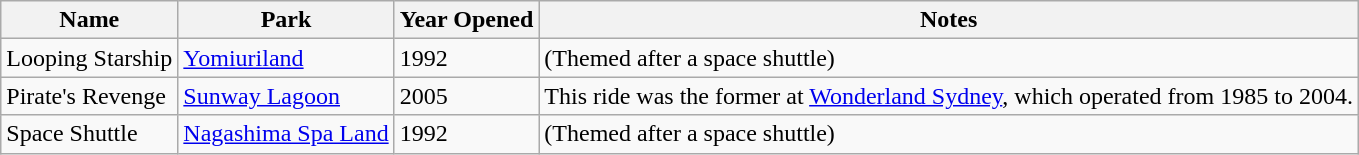<table class="wikitable sortable">
<tr>
<th>Name</th>
<th>Park</th>
<th>Year Opened</th>
<th>Notes</th>
</tr>
<tr>
<td>Looping Starship</td>
<td><a href='#'>Yomiuriland</a></td>
<td>1992</td>
<td>(Themed after a space shuttle)</td>
</tr>
<tr>
<td>Pirate's Revenge</td>
<td><a href='#'>Sunway Lagoon</a></td>
<td>2005</td>
<td>This ride was the former  at <a href='#'>Wonderland Sydney</a>, which operated from 1985 to 2004.</td>
</tr>
<tr>
<td>Space Shuttle</td>
<td><a href='#'>Nagashima Spa Land</a></td>
<td>1992</td>
<td>(Themed after a space shuttle)</td>
</tr>
</table>
